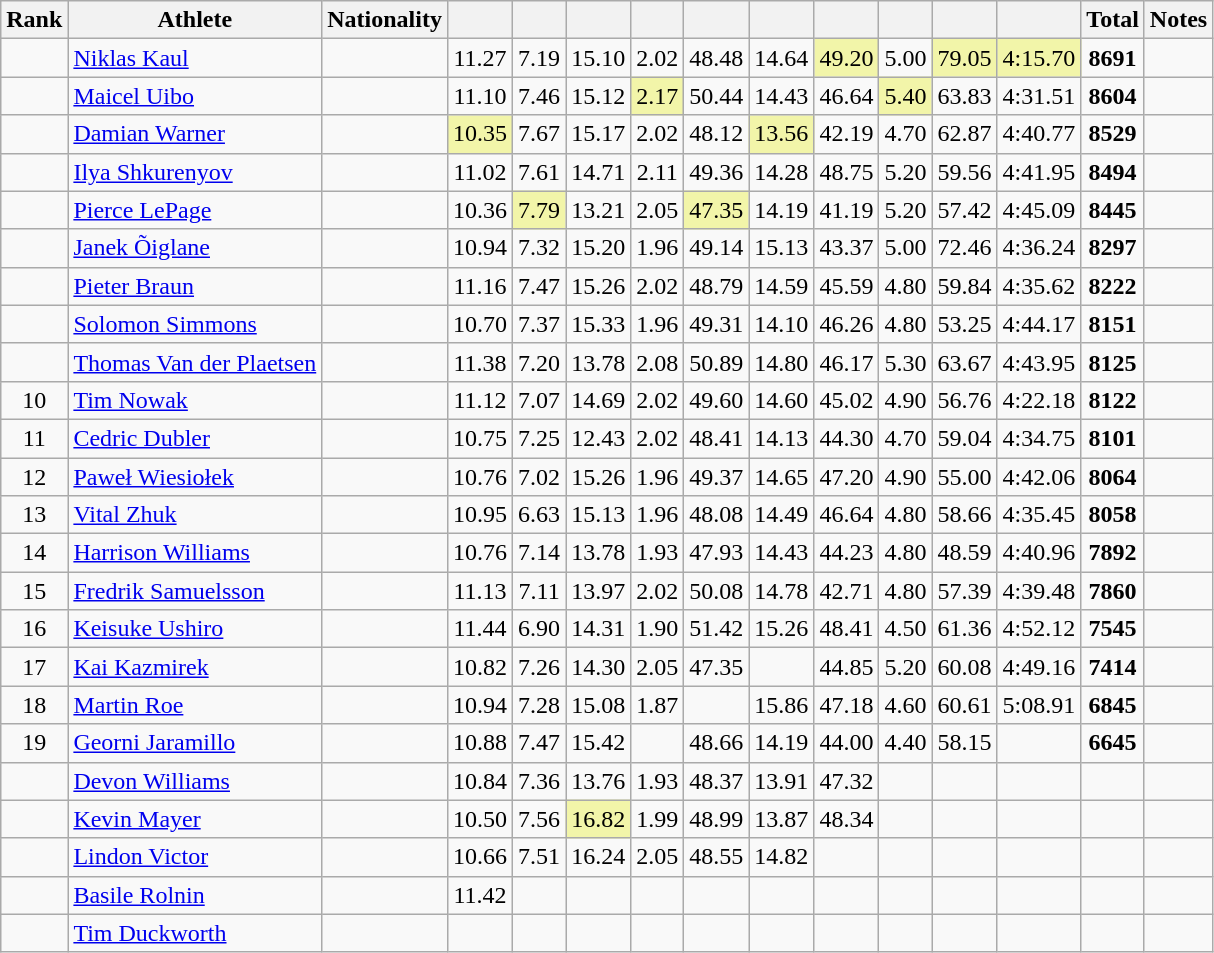<table class="wikitable sortable" style="text-align:center">
<tr>
<th data-sort-type="number">Rank</th>
<th>Athlete</th>
<th>Nationality</th>
<th></th>
<th></th>
<th></th>
<th></th>
<th></th>
<th></th>
<th></th>
<th></th>
<th></th>
<th></th>
<th>Total</th>
<th>Notes</th>
</tr>
<tr>
<td></td>
<td align=left><a href='#'>Niklas Kaul</a></td>
<td align=left></td>
<td>11.27</td>
<td>7.19</td>
<td>15.10</td>
<td>2.02</td>
<td>48.48</td>
<td>14.64</td>
<td bgcolor=#F2F5A9>49.20</td>
<td>5.00</td>
<td bgcolor=#F2F5A9>79.05</td>
<td bgcolor=#F2F5A9>4:15.70</td>
<td><strong>8691</strong></td>
<td></td>
</tr>
<tr>
<td></td>
<td align=left><a href='#'>Maicel Uibo</a></td>
<td align=left></td>
<td>11.10</td>
<td>7.46</td>
<td>15.12</td>
<td bgcolor=#F2F5A9>2.17</td>
<td>50.44</td>
<td>14.43</td>
<td>46.64</td>
<td bgcolor=#F2F5A9>5.40</td>
<td>63.83</td>
<td>4:31.51</td>
<td><strong>8604</strong></td>
<td></td>
</tr>
<tr>
<td></td>
<td align=left><a href='#'>Damian Warner</a></td>
<td align=left></td>
<td bgcolor=#F2F5A9>10.35</td>
<td>7.67</td>
<td>15.17</td>
<td>2.02</td>
<td>48.12</td>
<td bgcolor=#F2F5A9>13.56</td>
<td>42.19</td>
<td>4.70</td>
<td>62.87</td>
<td>4:40.77</td>
<td><strong>8529</strong></td>
<td></td>
</tr>
<tr>
<td></td>
<td align=left><a href='#'>Ilya Shkurenyov</a></td>
<td align=left></td>
<td>11.02</td>
<td>7.61</td>
<td>14.71</td>
<td>2.11</td>
<td>49.36</td>
<td>14.28</td>
<td>48.75</td>
<td>5.20</td>
<td>59.56</td>
<td>4:41.95</td>
<td><strong>8494</strong></td>
<td></td>
</tr>
<tr>
<td></td>
<td align=left><a href='#'>Pierce LePage</a></td>
<td align=left></td>
<td>10.36</td>
<td bgcolor=#F2F5A9>7.79</td>
<td>13.21</td>
<td>2.05</td>
<td bgcolor=#F2F5A9>47.35</td>
<td>14.19</td>
<td>41.19</td>
<td>5.20</td>
<td>57.42</td>
<td>4:45.09</td>
<td><strong>8445</strong></td>
<td></td>
</tr>
<tr>
<td></td>
<td align=left><a href='#'>Janek Õiglane</a></td>
<td align=left></td>
<td>10.94</td>
<td>7.32</td>
<td>15.20</td>
<td>1.96</td>
<td>49.14</td>
<td>15.13</td>
<td>43.37</td>
<td>5.00</td>
<td>72.46</td>
<td>4:36.24</td>
<td><strong>8297</strong></td>
<td></td>
</tr>
<tr>
<td></td>
<td align=left><a href='#'>Pieter Braun</a></td>
<td align=left></td>
<td>11.16</td>
<td>7.47</td>
<td>15.26</td>
<td>2.02</td>
<td>48.79</td>
<td>14.59</td>
<td>45.59</td>
<td>4.80</td>
<td>59.84</td>
<td>4:35.62</td>
<td><strong>8222</strong></td>
<td></td>
</tr>
<tr>
<td></td>
<td align=left><a href='#'>Solomon Simmons</a></td>
<td align=left></td>
<td>10.70</td>
<td>7.37</td>
<td>15.33</td>
<td>1.96</td>
<td>49.31</td>
<td>14.10</td>
<td>46.26</td>
<td>4.80</td>
<td>53.25</td>
<td>4:44.17</td>
<td><strong>8151</strong></td>
<td></td>
</tr>
<tr>
<td></td>
<td align=left><a href='#'>Thomas Van der Plaetsen</a></td>
<td align=left></td>
<td>11.38</td>
<td>7.20</td>
<td>13.78</td>
<td>2.08</td>
<td>50.89</td>
<td>14.80</td>
<td>46.17</td>
<td>5.30</td>
<td>63.67</td>
<td>4:43.95</td>
<td><strong>8125</strong></td>
<td></td>
</tr>
<tr>
<td>10</td>
<td align=left><a href='#'>Tim Nowak</a></td>
<td align=left></td>
<td>11.12</td>
<td>7.07</td>
<td>14.69</td>
<td>2.02</td>
<td>49.60</td>
<td>14.60</td>
<td>45.02</td>
<td>4.90</td>
<td>56.76</td>
<td>4:22.18</td>
<td><strong>8122</strong></td>
<td></td>
</tr>
<tr>
<td>11</td>
<td align=left><a href='#'>Cedric Dubler</a></td>
<td align=left></td>
<td>10.75</td>
<td>7.25</td>
<td>12.43</td>
<td>2.02</td>
<td>48.41</td>
<td>14.13</td>
<td>44.30</td>
<td>4.70</td>
<td>59.04</td>
<td>4:34.75</td>
<td><strong>8101</strong></td>
<td></td>
</tr>
<tr>
<td>12</td>
<td align=left><a href='#'>Paweł Wiesiołek</a></td>
<td align=left></td>
<td>10.76</td>
<td>7.02</td>
<td>15.26</td>
<td>1.96</td>
<td>49.37</td>
<td>14.65</td>
<td>47.20</td>
<td>4.90</td>
<td>55.00</td>
<td>4:42.06</td>
<td><strong>8064</strong></td>
<td></td>
</tr>
<tr>
<td>13</td>
<td align=left><a href='#'>Vital Zhuk</a></td>
<td align=left></td>
<td>10.95</td>
<td>6.63</td>
<td>15.13</td>
<td>1.96</td>
<td>48.08</td>
<td>14.49</td>
<td>46.64</td>
<td>4.80</td>
<td>58.66</td>
<td>4:35.45</td>
<td><strong>8058</strong></td>
<td></td>
</tr>
<tr>
<td>14</td>
<td align=left><a href='#'>Harrison Williams</a></td>
<td align=left></td>
<td>10.76</td>
<td>7.14</td>
<td>13.78</td>
<td>1.93</td>
<td>47.93</td>
<td>14.43</td>
<td>44.23</td>
<td>4.80</td>
<td>48.59</td>
<td>4:40.96</td>
<td><strong>7892</strong></td>
<td></td>
</tr>
<tr>
<td>15</td>
<td align=left><a href='#'>Fredrik Samuelsson</a></td>
<td align=left></td>
<td>11.13</td>
<td>7.11</td>
<td>13.97</td>
<td>2.02</td>
<td>50.08</td>
<td>14.78</td>
<td>42.71</td>
<td>4.80</td>
<td>57.39</td>
<td>4:39.48</td>
<td><strong>7860</strong></td>
<td></td>
</tr>
<tr>
<td>16</td>
<td align=left><a href='#'>Keisuke Ushiro</a></td>
<td align=left></td>
<td>11.44</td>
<td>6.90</td>
<td>14.31</td>
<td>1.90</td>
<td>51.42</td>
<td>15.26</td>
<td>48.41</td>
<td>4.50</td>
<td>61.36</td>
<td>4:52.12</td>
<td><strong>7545</strong></td>
<td></td>
</tr>
<tr>
<td>17</td>
<td align=left><a href='#'>Kai Kazmirek</a></td>
<td align=left></td>
<td>10.82</td>
<td>7.26</td>
<td>14.30</td>
<td>2.05</td>
<td>47.35</td>
<td></td>
<td>44.85</td>
<td>5.20</td>
<td>60.08</td>
<td>4:49.16</td>
<td><strong>7414</strong></td>
<td></td>
</tr>
<tr>
<td>18</td>
<td align=left><a href='#'>Martin Roe</a></td>
<td align=left></td>
<td>10.94</td>
<td>7.28</td>
<td>15.08</td>
<td>1.87</td>
<td></td>
<td>15.86</td>
<td>47.18</td>
<td>4.60</td>
<td>60.61</td>
<td>5:08.91</td>
<td><strong>6845</strong></td>
<td></td>
</tr>
<tr>
<td>19</td>
<td align=left><a href='#'>Georni Jaramillo</a></td>
<td align=left></td>
<td>10.88</td>
<td>7.47</td>
<td>15.42</td>
<td></td>
<td>48.66</td>
<td>14.19</td>
<td>44.00</td>
<td>4.40</td>
<td>58.15</td>
<td></td>
<td><strong>6645</strong></td>
<td></td>
</tr>
<tr>
<td></td>
<td align=left><a href='#'>Devon Williams</a></td>
<td align=left></td>
<td>10.84</td>
<td>7.36</td>
<td>13.76</td>
<td>1.93</td>
<td>48.37</td>
<td>13.91</td>
<td>47.32</td>
<td></td>
<td></td>
<td></td>
<td><strong></strong></td>
<td></td>
</tr>
<tr>
<td></td>
<td align=left><a href='#'>Kevin Mayer</a></td>
<td align=left></td>
<td>10.50</td>
<td>7.56</td>
<td bgcolor=#F2F5A9>16.82</td>
<td>1.99</td>
<td>48.99</td>
<td>13.87</td>
<td>48.34</td>
<td></td>
<td></td>
<td></td>
<td><strong></strong></td>
<td></td>
</tr>
<tr>
<td></td>
<td align=left><a href='#'>Lindon Victor</a></td>
<td align=left></td>
<td>10.66</td>
<td>7.51</td>
<td>16.24</td>
<td>2.05</td>
<td>48.55</td>
<td>14.82</td>
<td></td>
<td></td>
<td></td>
<td></td>
<td><strong></strong></td>
<td></td>
</tr>
<tr>
<td></td>
<td align=left><a href='#'>Basile Rolnin</a></td>
<td align=left></td>
<td>11.42</td>
<td></td>
<td></td>
<td></td>
<td></td>
<td></td>
<td></td>
<td></td>
<td></td>
<td></td>
<td><strong></strong></td>
<td></td>
</tr>
<tr>
<td></td>
<td align=left><a href='#'>Tim Duckworth</a></td>
<td align=left></td>
<td></td>
<td></td>
<td></td>
<td></td>
<td></td>
<td></td>
<td></td>
<td></td>
<td></td>
<td></td>
<td><strong></strong></td>
<td></td>
</tr>
</table>
